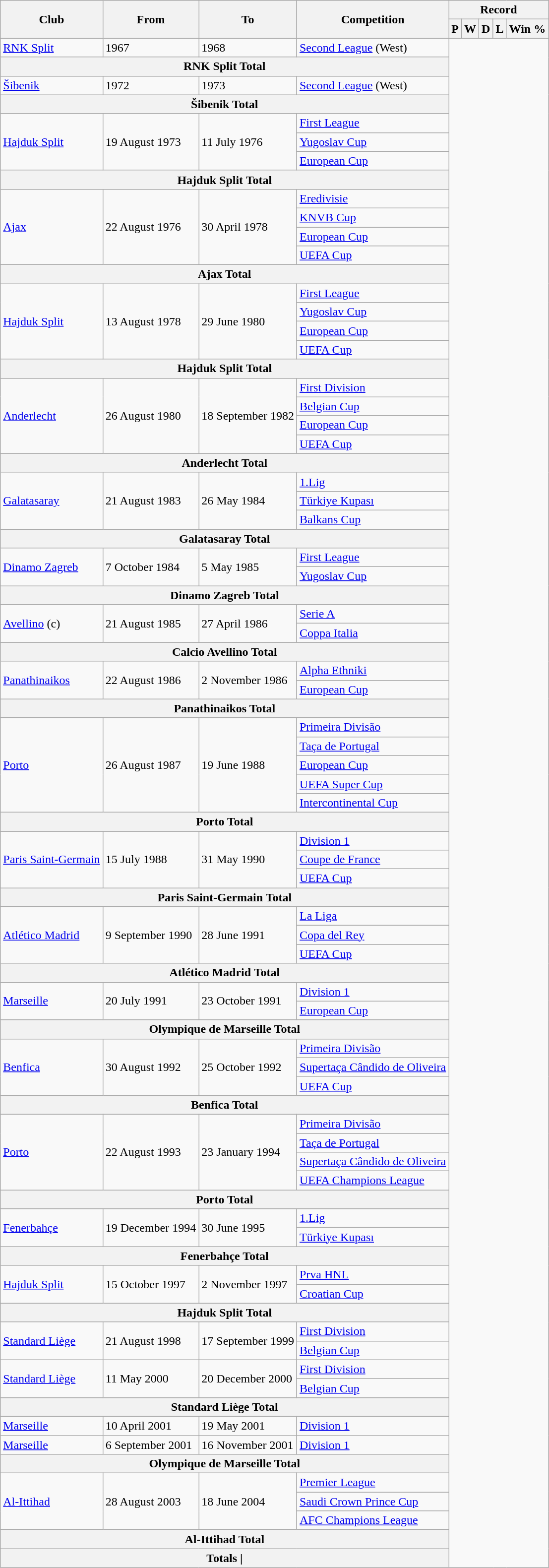<table class="wikitable collapsible collapsed">
<tr>
<th rowspan=2>Club</th>
<th rowspan=2>From</th>
<th rowspan=2>To</th>
<th rowspan=2>Competition</th>
<th colspan=5>Record</th>
</tr>
<tr>
<th>P</th>
<th>W</th>
<th>D</th>
<th>L</th>
<th>Win %</th>
</tr>
<tr>
<td rowspan=1 align=left><a href='#'>RNK Split</a></td>
<td rowspan=1 align=left>1967</td>
<td rowspan=1 align=left>1968</td>
<td align=left><a href='#'>Second League</a> (West)<br></td>
</tr>
<tr>
<th colspan="4">RNK Split Total<br></th>
</tr>
<tr>
<td rowspan=1 align=left><a href='#'>Šibenik</a></td>
<td rowspan=1 align=left>1972</td>
<td rowspan=1 align=left>1973</td>
<td align=left><a href='#'>Second League</a> (West)<br></td>
</tr>
<tr>
<th colspan="4">Šibenik Total<br></th>
</tr>
<tr>
<td rowspan=3 align=left><a href='#'>Hajduk Split</a></td>
<td rowspan=3 align=left>19 August 1973</td>
<td rowspan=3 align=left>11 July 1976</td>
<td align=left><a href='#'>First League</a><br></td>
</tr>
<tr>
<td align=left><a href='#'>Yugoslav Cup</a><br></td>
</tr>
<tr>
<td align=left><a href='#'>European Cup</a><br></td>
</tr>
<tr>
<th colspan="4">Hajduk Split Total<br></th>
</tr>
<tr>
<td rowspan=4 align=left><a href='#'>Ajax</a></td>
<td rowspan=4 align=left>22 August 1976</td>
<td rowspan=4 align=left>30 April 1978</td>
<td align=left><a href='#'>Eredivisie</a><br></td>
</tr>
<tr>
<td align=left><a href='#'>KNVB Cup</a><br></td>
</tr>
<tr>
<td align=left><a href='#'>European Cup</a><br></td>
</tr>
<tr>
<td align=left><a href='#'>UEFA Cup</a><br></td>
</tr>
<tr>
<th colspan="4">Ajax Total<br></th>
</tr>
<tr>
<td rowspan=4 align=left><a href='#'>Hajduk Split</a></td>
<td rowspan=4 align=left>13 August 1978</td>
<td rowspan=4 align=left>29 June 1980</td>
<td align=left><a href='#'>First League</a><br></td>
</tr>
<tr>
<td align=left><a href='#'>Yugoslav Cup</a><br></td>
</tr>
<tr>
<td align=left><a href='#'>European Cup</a><br></td>
</tr>
<tr>
<td align=left><a href='#'>UEFA Cup</a><br></td>
</tr>
<tr>
<th colspan="4">Hajduk Split Total<br></th>
</tr>
<tr>
<td rowspan=4 align=left><a href='#'>Anderlecht</a></td>
<td rowspan=4 align=left>26 August 1980</td>
<td rowspan=4 align=left>18 September 1982</td>
<td align=left><a href='#'>First Division</a><br></td>
</tr>
<tr>
<td align=left><a href='#'>Belgian Cup</a><br></td>
</tr>
<tr>
<td align=left><a href='#'>European Cup</a><br></td>
</tr>
<tr>
<td align=left><a href='#'>UEFA Cup</a><br></td>
</tr>
<tr>
<th colspan="4">Anderlecht Total<br></th>
</tr>
<tr>
<td rowspan=3 align=left><a href='#'>Galatasaray</a></td>
<td rowspan=3 align=left>21 August 1983</td>
<td rowspan=3 align=left>26 May 1984</td>
<td align=left><a href='#'>1.Lig</a><br></td>
</tr>
<tr>
<td align=left><a href='#'>Türkiye Kupası</a><br></td>
</tr>
<tr>
<td align=left><a href='#'>Balkans Cup</a><br></td>
</tr>
<tr>
<th colspan="4">Galatasaray Total<br></th>
</tr>
<tr>
<td rowspan=2 align=left><a href='#'>Dinamo Zagreb</a></td>
<td rowspan=2 align=left>7 October 1984</td>
<td rowspan=2 align=left>5 May 1985</td>
<td align=left><a href='#'>First League</a><br></td>
</tr>
<tr>
<td align=left><a href='#'>Yugoslav Cup</a><br></td>
</tr>
<tr>
<th colspan="4">Dinamo Zagreb Total<br></th>
</tr>
<tr>
<td rowspan=2 align=left><a href='#'>Avellino</a> (c)</td>
<td rowspan=2 align=left>21 August 1985</td>
<td rowspan=2 align=left>27 April 1986</td>
<td align=left><a href='#'>Serie A</a><br></td>
</tr>
<tr>
<td align=left><a href='#'>Coppa Italia</a><br></td>
</tr>
<tr>
<th colspan="4">Calcio Avellino Total<br></th>
</tr>
<tr>
<td rowspan=2 align=left><a href='#'>Panathinaikos</a></td>
<td rowspan=2 align=left>22 August 1986</td>
<td rowspan=2 align=left>2 November 1986</td>
<td align=left><a href='#'>Alpha Ethniki</a><br></td>
</tr>
<tr>
<td align=left><a href='#'>European Cup</a><br></td>
</tr>
<tr>
<th colspan="4">Panathinaikos Total<br></th>
</tr>
<tr>
<td rowspan=5 align=left><a href='#'>Porto</a></td>
<td rowspan=5 align=left>26 August 1987</td>
<td rowspan=5 align=left>19 June 1988</td>
<td align=left><a href='#'>Primeira Divisão</a><br></td>
</tr>
<tr>
<td align=left><a href='#'>Taça de Portugal</a><br></td>
</tr>
<tr>
<td align=left><a href='#'>European Cup</a><br></td>
</tr>
<tr>
<td align=left><a href='#'>UEFA Super Cup</a><br></td>
</tr>
<tr>
<td align=left><a href='#'>Intercontinental Cup</a><br></td>
</tr>
<tr>
<th colspan="4">Porto Total<br></th>
</tr>
<tr>
<td rowspan=3 align=left><a href='#'>Paris Saint-Germain</a></td>
<td rowspan=3 align=left>15 July 1988</td>
<td rowspan=3 align=left>31 May 1990</td>
<td align=left><a href='#'>Division 1</a><br></td>
</tr>
<tr>
<td align=left><a href='#'>Coupe de France</a><br></td>
</tr>
<tr>
<td align=left><a href='#'>UEFA Cup</a><br></td>
</tr>
<tr>
<th colspan="4">Paris Saint-Germain Total<br></th>
</tr>
<tr>
<td rowspan=3 align=left><a href='#'>Atlético Madrid</a></td>
<td rowspan=3 align=left>9 September 1990</td>
<td rowspan=3 align=left>28 June 1991</td>
<td align=left><a href='#'>La Liga</a><br></td>
</tr>
<tr>
<td align=left><a href='#'>Copa del Rey</a><br></td>
</tr>
<tr>
<td align=left><a href='#'>UEFA Cup</a><br></td>
</tr>
<tr>
<th colspan="4">Atlético Madrid Total<br></th>
</tr>
<tr>
<td rowspan=2 align=left><a href='#'>Marseille</a></td>
<td rowspan=2 align=left>20 July 1991</td>
<td rowspan=2 align=left>23 October 1991</td>
<td align=left><a href='#'>Division 1</a><br></td>
</tr>
<tr>
<td align=left><a href='#'>European Cup</a><br></td>
</tr>
<tr>
<th colspan="4">Olympique de Marseille Total<br></th>
</tr>
<tr>
<td rowspan=3 align=left><a href='#'>Benfica</a></td>
<td rowspan=3 align=left>30 August 1992</td>
<td rowspan=3 align=left>25 October 1992</td>
<td align=left><a href='#'>Primeira Divisão</a><br></td>
</tr>
<tr>
<td align=left><a href='#'>Supertaça Cândido de Oliveira</a><br></td>
</tr>
<tr>
<td align=left><a href='#'>UEFA Cup</a><br></td>
</tr>
<tr>
<th colspan="4">Benfica Total<br></th>
</tr>
<tr>
<td rowspan=4 align=left><a href='#'>Porto</a></td>
<td rowspan=4 align=left>22 August 1993</td>
<td rowspan=4 align=left>23 January 1994</td>
<td align=left><a href='#'>Primeira Divisão</a><br></td>
</tr>
<tr>
<td align=left><a href='#'>Taça de Portugal</a><br></td>
</tr>
<tr>
<td align=left><a href='#'>Supertaça Cândido de Oliveira</a><br></td>
</tr>
<tr>
<td align=left><a href='#'>UEFA Champions League</a><br></td>
</tr>
<tr>
<th colspan="4">Porto Total<br></th>
</tr>
<tr>
<td rowspan=2 align=left><a href='#'>Fenerbahçe</a></td>
<td rowspan=2 align=left>19 December 1994</td>
<td rowspan=2 align=left>30 June 1995</td>
<td align=left><a href='#'>1.Lig</a><br></td>
</tr>
<tr>
<td align=left><a href='#'>Türkiye Kupası</a><br></td>
</tr>
<tr>
<th colspan="4">Fenerbahçe Total<br></th>
</tr>
<tr>
<td rowspan=2 align=left><a href='#'>Hajduk Split</a></td>
<td rowspan=2 align=left>15 October 1997</td>
<td rowspan=2 align=left>2 November 1997</td>
<td align=left><a href='#'>Prva HNL</a><br></td>
</tr>
<tr>
<td align=left><a href='#'>Croatian Cup</a><br></td>
</tr>
<tr>
<th colspan="4">Hajduk Split Total<br></th>
</tr>
<tr>
<td rowspan=2 align=left><a href='#'>Standard Liège</a></td>
<td rowspan=2 align=left>21 August 1998</td>
<td rowspan=2 align=left>17 September 1999</td>
<td align=left><a href='#'>First Division</a><br></td>
</tr>
<tr>
<td align=left><a href='#'>Belgian Cup</a><br></td>
</tr>
<tr>
<td rowspan=2 align=left><a href='#'>Standard Liège</a></td>
<td rowspan=2 align=left>11 May 2000</td>
<td rowspan=2 align=left>20 December 2000</td>
<td align=left><a href='#'>First Division</a><br></td>
</tr>
<tr>
<td align=left><a href='#'>Belgian Cup</a><br></td>
</tr>
<tr>
<th colspan="4">Standard Liège Total<br></th>
</tr>
<tr>
<td rowspan=1 align=left><a href='#'>Marseille</a></td>
<td rowspan=1 align=left>10 April 2001</td>
<td rowspan=1 align=left>19 May 2001</td>
<td align=left><a href='#'>Division 1</a><br></td>
</tr>
<tr>
<td rowspan=1 align=left><a href='#'>Marseille</a></td>
<td rowspan=1 align=left>6 September 2001</td>
<td rowspan=1 align=left>16 November 2001</td>
<td align=left><a href='#'>Division 1</a><br></td>
</tr>
<tr>
<th colspan="4">Olympique de Marseille Total<br></th>
</tr>
<tr>
<td rowspan=3 align=left><a href='#'>Al-Ittihad</a></td>
<td rowspan=3 align=left>28 August 2003</td>
<td rowspan=3 align=left>18 June 2004</td>
<td align=left><a href='#'>Premier League</a><br></td>
</tr>
<tr>
<td align=left><a href='#'>Saudi Crown Prince Cup</a><br></td>
</tr>
<tr>
<td align=left><a href='#'>AFC Champions League</a><br></td>
</tr>
<tr>
<th colspan="4">Al-Ittihad Total<br></th>
</tr>
<tr>
<th colspan="4">Totals |</th>
</tr>
</table>
